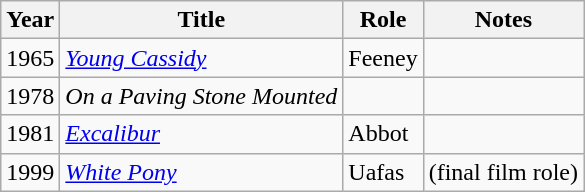<table class="wikitable">
<tr>
<th>Year</th>
<th>Title</th>
<th>Role</th>
<th>Notes</th>
</tr>
<tr>
<td>1965</td>
<td><em><a href='#'>Young Cassidy</a></em></td>
<td>Feeney</td>
<td></td>
</tr>
<tr>
<td>1978</td>
<td><em>On a Paving Stone Mounted</em></td>
<td></td>
<td></td>
</tr>
<tr>
<td>1981</td>
<td><em><a href='#'>Excalibur</a></em></td>
<td>Abbot</td>
<td></td>
</tr>
<tr>
<td>1999</td>
<td><em><a href='#'>White Pony</a></em></td>
<td>Uafas</td>
<td>(final film role)</td>
</tr>
</table>
